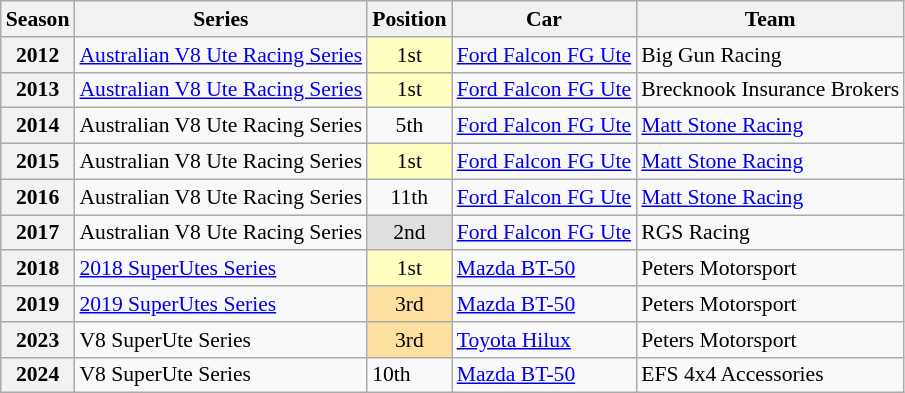<table class="wikitable" style="font-size: 90%;">
<tr>
<th>Season</th>
<th>Series</th>
<th>Position</th>
<th>Car</th>
<th>Team</th>
</tr>
<tr>
<th>2012</th>
<td><a href='#'>Australian V8 Ute Racing Series</a></td>
<td style="background: #ffffbf" align="center">1st</td>
<td><a href='#'>Ford Falcon FG Ute</a></td>
<td>Big Gun Racing</td>
</tr>
<tr>
<th>2013</th>
<td><a href='#'>Australian V8 Ute Racing Series</a></td>
<td style="background: #ffffbf" align="center">1st</td>
<td><a href='#'>Ford Falcon FG Ute</a></td>
<td>Brecknook Insurance Brokers</td>
</tr>
<tr>
<th>2014</th>
<td>Australian V8 Ute Racing Series</td>
<td align="center">5th</td>
<td><a href='#'>Ford Falcon FG Ute</a></td>
<td><a href='#'>Matt Stone Racing</a></td>
</tr>
<tr>
<th>2015</th>
<td>Australian V8 Ute Racing Series</td>
<td style="background: #ffffbf" align="center">1st</td>
<td><a href='#'>Ford Falcon FG Ute</a></td>
<td><a href='#'>Matt Stone Racing</a></td>
</tr>
<tr>
<th>2016</th>
<td>Australian V8 Ute Racing Series</td>
<td align="center">11th</td>
<td><a href='#'>Ford Falcon FG Ute</a></td>
<td><a href='#'>Matt Stone Racing</a></td>
</tr>
<tr>
<th>2017</th>
<td>Australian V8 Ute Racing Series</td>
<td style="background: #dfdfdf" align="center">2nd</td>
<td><a href='#'>Ford Falcon FG Ute</a></td>
<td>RGS Racing</td>
</tr>
<tr>
<th>2018</th>
<td><a href='#'>2018 SuperUtes Series</a></td>
<td style="background: #ffffbf" align="center">1st</td>
<td><a href='#'>Mazda BT-50</a></td>
<td>Peters Motorsport</td>
</tr>
<tr>
<th>2019</th>
<td><a href='#'>2019 SuperUtes Series</a></td>
<td style="background: #ffdf9f" align="center">3rd</td>
<td><a href='#'>Mazda BT-50</a></td>
<td>Peters Motorsport</td>
</tr>
<tr>
<th>2023</th>
<td>V8 SuperUte Series</td>
<td style="background: #ffdf9f" align="center">3rd</td>
<td><a href='#'>Toyota Hilux</a></td>
<td>Peters Motorsport</td>
</tr>
<tr>
<th>2024</th>
<td>V8 SuperUte Series</td>
<td>10th</td>
<td><a href='#'>Mazda BT-50</a></td>
<td>EFS 4x4 Accessories</td>
</tr>
</table>
